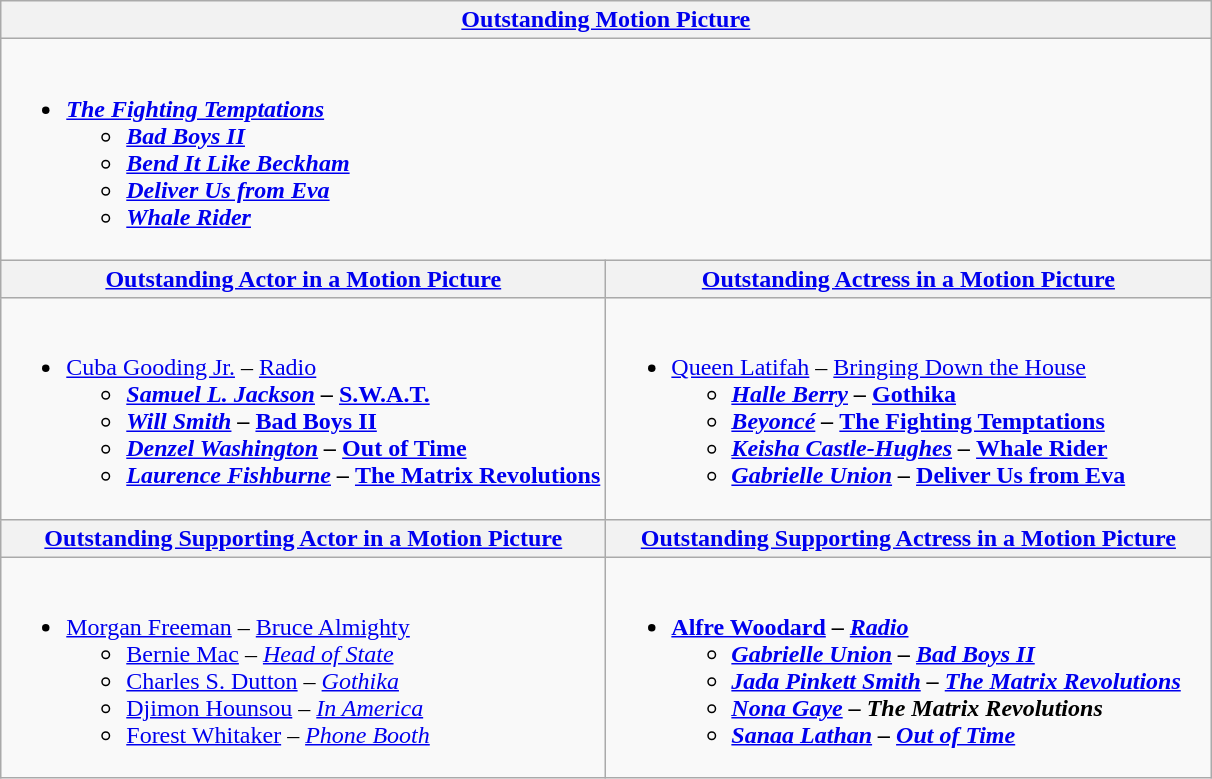<table class="wikitable">
<tr>
<th colspan="2" style="width=50%"><a href='#'>Outstanding Motion Picture</a></th>
</tr>
<tr>
<td colspan="2" width="50%" valign="top"><br><ul><li><strong><em><a href='#'>The Fighting Temptations</a><em> <strong><ul><li></em><a href='#'>Bad Boys II</a><em></li><li></em><a href='#'>Bend It Like Beckham</a><em></li><li></em><a href='#'>Deliver Us from Eva</a><em></li><li></em><a href='#'>Whale Rider</a><em></li></ul></li></ul></td>
</tr>
<tr>
<th style="width=50%"><a href='#'>Outstanding Actor in a Motion Picture</a></th>
<th style="width=50%"><a href='#'>Outstanding Actress in a Motion Picture</a></th>
</tr>
<tr>
<td valign="top" width="50%"><br><ul><li></strong><a href='#'>Cuba Gooding Jr.</a> – <a href='#'></em>Radio<em></a> <strong><ul><li><a href='#'>Samuel L. Jackson</a> – </em><a href='#'>S.W.A.T.</a><em></li><li><a href='#'>Will Smith</a> – </em><a href='#'>Bad Boys II</a><em></li><li><a href='#'>Denzel Washington</a> – </em><a href='#'>Out of Time</a><em></li><li><a href='#'>Laurence Fishburne</a> – </em><a href='#'>The Matrix Revolutions</a><em></li></ul></li></ul></td>
<td valign="top" width="50%"><br><ul><li></strong><a href='#'>Queen Latifah</a> – <a href='#'></em>Bringing Down the House<em></a> <strong><ul><li><a href='#'>Halle Berry</a> – </em><a href='#'>Gothika</a><em></li><li><a href='#'>Beyoncé</a> – </em><a href='#'>The Fighting Temptations</a><em></li><li><a href='#'>Keisha Castle-Hughes</a> – </em><a href='#'>Whale Rider</a><em></li><li><a href='#'>Gabrielle Union</a> – </em><a href='#'>Deliver Us from Eva</a><em></li></ul></li></ul></td>
</tr>
<tr>
<th style="width=50%"><a href='#'>Outstanding Supporting Actor in a Motion Picture</a></th>
<th style="width=50%"><a href='#'>Outstanding Supporting Actress in a Motion Picture</a></th>
</tr>
<tr>
<td valign="top" width="50%"><br><ul><li></strong><a href='#'>Morgan Freeman</a> – </em><a href='#'>Bruce Almighty</a></em></strong><ul><li><a href='#'>Bernie Mac</a> – <em><a href='#'>Head of State</a></em></li><li><a href='#'>Charles S. Dutton</a> – <em><a href='#'>Gothika</a></em></li><li><a href='#'>Djimon Hounsou</a> – <em><a href='#'>In America</a></em></li><li><a href='#'>Forest Whitaker</a> – <em><a href='#'>Phone Booth</a></em></li></ul></li></ul></td>
<td valign="top" width="50%"><br><ul><li><strong><a href='#'>Alfre Woodard</a> – <em><a href='#'>Radio</a><strong><em><ul><li><a href='#'>Gabrielle Union</a> – </em><a href='#'>Bad Boys II</a><em></li><li><a href='#'>Jada Pinkett Smith</a> – </em><a href='#'>The Matrix Revolutions</a><em></li><li><a href='#'>Nona Gaye</a> – </em>The Matrix Revolutions<em></li><li><a href='#'>Sanaa Lathan</a> – </em><a href='#'>Out of Time</a><em></li></ul></li></ul></td>
</tr>
</table>
